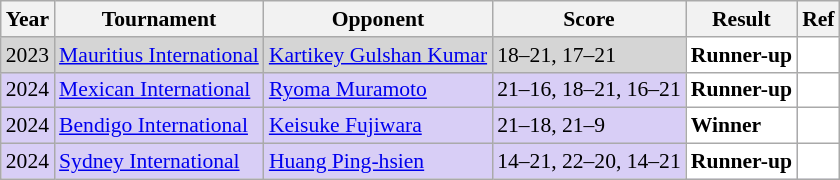<table class="sortable wikitable" style="font-size: 90%;">
<tr>
<th>Year</th>
<th>Tournament</th>
<th>Opponent</th>
<th>Score</th>
<th>Result</th>
<th>Ref</th>
</tr>
<tr bgcolor="#D5D5D5">
<td align="center">2023</td>
<td align="left"><a href='#'>Mauritius International</a></td>
<td align="left"> <a href='#'>Kartikey Gulshan Kumar</a></td>
<td align="left">18–21, 17–21</td>
<td style="text-align:left; background:white"> <strong>Runner-up</strong></td>
<td style="text-align:center; background:white"></td>
</tr>
<tr style="background:#D8CEF6">
<td align="center">2024</td>
<td align="left"><a href='#'>Mexican International</a></td>
<td align="left"> <a href='#'>Ryoma Muramoto</a></td>
<td align="left">21–16, 18–21, 16–21</td>
<td style="text-align:left; background:white"> <strong>Runner-up</strong></td>
<td style="text-align:center; background:white"></td>
</tr>
<tr style="background:#D8CEF6">
<td align="center">2024</td>
<td align="left"><a href='#'>Bendigo International</a></td>
<td align="left"> <a href='#'>Keisuke Fujiwara</a></td>
<td align="left">21–18, 21–9</td>
<td style="text-align:left; background:white"> <strong>Winner</strong></td>
<td style="text-align:center; background:white"></td>
</tr>
<tr style="background:#D8CEF6">
<td align="center">2024</td>
<td align="left"><a href='#'>Sydney International</a></td>
<td align="left"> <a href='#'>Huang Ping-hsien</a></td>
<td align="left">14–21, 22–20, 14–21</td>
<td style="text-align:left; background:white"> <strong>Runner-up</strong></td>
<td style="text-align:center; background:white"></td>
</tr>
</table>
